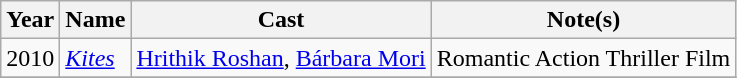<table class="wikitable">
<tr>
<th>Year</th>
<th>Name</th>
<th>Cast</th>
<th>Note(s)</th>
</tr>
<tr>
<td>2010</td>
<td><em><a href='#'>Kites</a></em></td>
<td><a href='#'>Hrithik Roshan</a>, <a href='#'>Bárbara Mori</a></td>
<td>Romantic Action Thriller Film</td>
</tr>
<tr>
</tr>
</table>
